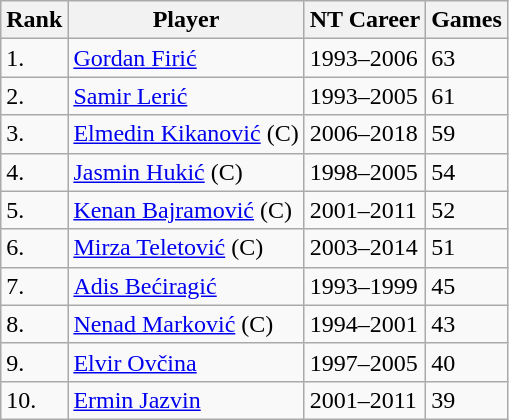<table class="wikitable">
<tr>
<th>Rank</th>
<th>Player</th>
<th>NT Career</th>
<th>Games</th>
</tr>
<tr>
<td>1.</td>
<td><a href='#'>Gordan Firić</a></td>
<td>1993–2006</td>
<td>63</td>
</tr>
<tr>
<td>2.</td>
<td><a href='#'>Samir Lerić</a></td>
<td>1993–2005</td>
<td>61</td>
</tr>
<tr>
<td>3.</td>
<td><a href='#'>Elmedin Kikanović</a> (C)</td>
<td>2006–2018</td>
<td>59</td>
</tr>
<tr>
<td>4.</td>
<td><a href='#'>Jasmin Hukić</a> (C)</td>
<td>1998–2005</td>
<td>54</td>
</tr>
<tr>
<td>5.</td>
<td><a href='#'>Kenan Bajramović</a> (C)</td>
<td>2001–2011</td>
<td>52</td>
</tr>
<tr>
<td>6.</td>
<td><a href='#'>Mirza Teletović</a> (C)</td>
<td>2003–2014</td>
<td>51</td>
</tr>
<tr>
<td>7.</td>
<td><a href='#'>Adis Bećiragić</a></td>
<td>1993–1999</td>
<td>45</td>
</tr>
<tr>
<td>8.</td>
<td><a href='#'>Nenad Marković</a> (C)</td>
<td>1994–2001</td>
<td>43</td>
</tr>
<tr>
<td>9.</td>
<td><a href='#'>Elvir Ovčina</a></td>
<td>1997–2005</td>
<td>40</td>
</tr>
<tr>
<td>10.</td>
<td><a href='#'>Ermin Jazvin</a></td>
<td>2001–2011</td>
<td>39</td>
</tr>
</table>
